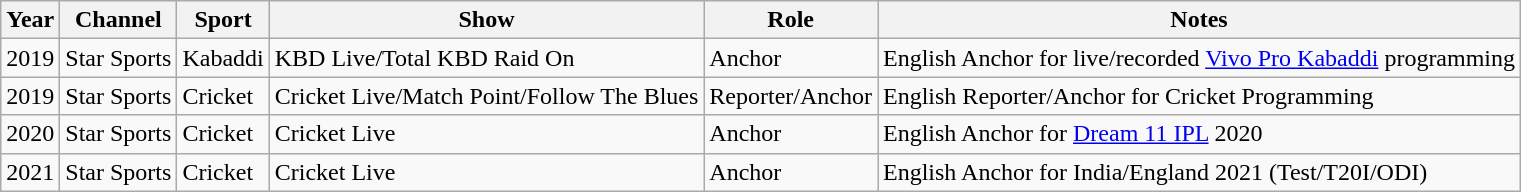<table class="wikitable">
<tr>
<th>Year</th>
<th>Channel</th>
<th>Sport</th>
<th>Show</th>
<th>Role</th>
<th>Notes</th>
</tr>
<tr>
<td>2019</td>
<td>Star Sports</td>
<td>Kabaddi</td>
<td>KBD Live/Total KBD Raid On</td>
<td>Anchor</td>
<td>English Anchor for live/recorded <a href='#'>Vivo Pro Kabaddi</a> programming</td>
</tr>
<tr>
<td>2019</td>
<td>Star Sports</td>
<td>Cricket</td>
<td>Cricket Live/Match Point/Follow The Blues</td>
<td>Reporter/Anchor</td>
<td>English Reporter/Anchor for Cricket Programming</td>
</tr>
<tr>
<td>2020</td>
<td>Star Sports</td>
<td>Cricket</td>
<td>Cricket Live</td>
<td>Anchor</td>
<td>English Anchor for <a href='#'>Dream 11 IPL</a> 2020</td>
</tr>
<tr>
<td>2021</td>
<td>Star Sports</td>
<td>Cricket</td>
<td>Cricket Live</td>
<td>Anchor</td>
<td>English Anchor for India/England 2021 (Test/T20I/ODI)</td>
</tr>
</table>
